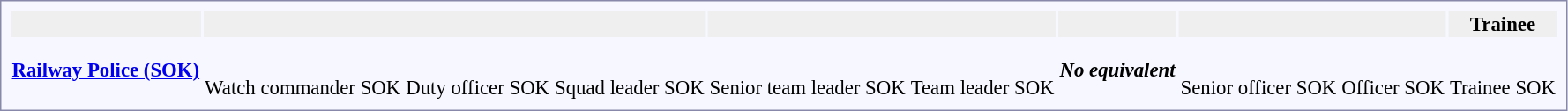<table style="border:1px solid #8888aa; background-color:#f7f8ff; padding:5px; font-size:95%; margin: 0px 12px 12px 0px;">
<tr style="text-align:center" bgcolor="#efefef";>
<th></th>
<th colspan=10></th>
<th colspan=12></th>
<th colspan=4></th>
<th colspan=8></th>
<th colspan=2>Trainee</th>
</tr>
<tr style="text-align:center;">
<th rowspan=3> <a href='#'>Railway Police (SOK)</a></th>
<td colspan=6><br></td>
<td colspan=2><br></td>
<td colspan=2><br></td>
<td colspan=6><br></td>
<td colspan=6><br></td>
<td colspan=4 rowspan=3><strong><em>No equivalent</em></strong></td>
<td colspan=2><br></td>
<td colspan=6><br></td>
<td colspan=2><br></td>
</tr>
<tr style="text-align:center;">
<td colspan=6></td>
<td colspan=2></td>
<td colspan=2></td>
<td colspan=3></td>
<td colspan=3></td>
<td colspan=6></td>
<td colspan=6></td>
<td colspan=2></td>
</tr>
<tr style="text-align:center;">
<td colspan=6>Watch commander SOK</td>
<td colspan=2>Duty officer SOK</td>
<td colspan=2>Squad leader SOK</td>
<td colspan=6>Senior team leader SOK</td>
<td colspan=6>Team leader SOK</td>
<td colspan=2>Senior officer SOK</td>
<td colspan=6>Officer SOK</td>
<td colspan=2>Trainee SOK</td>
</tr>
</table>
